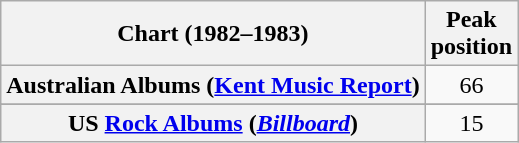<table class="wikitable sortable plainrowheaders" style="text-align:center">
<tr>
<th scope="col">Chart (1982–1983)</th>
<th scope="col">Peak<br>position</th>
</tr>
<tr>
<th scope="row">Australian Albums (<a href='#'>Kent Music Report</a>)</th>
<td>66</td>
</tr>
<tr>
</tr>
<tr>
</tr>
<tr>
</tr>
<tr>
</tr>
<tr>
<th scope="row">US <a href='#'>Rock Albums</a> (<em><a href='#'>Billboard</a></em>)</th>
<td>15</td>
</tr>
</table>
